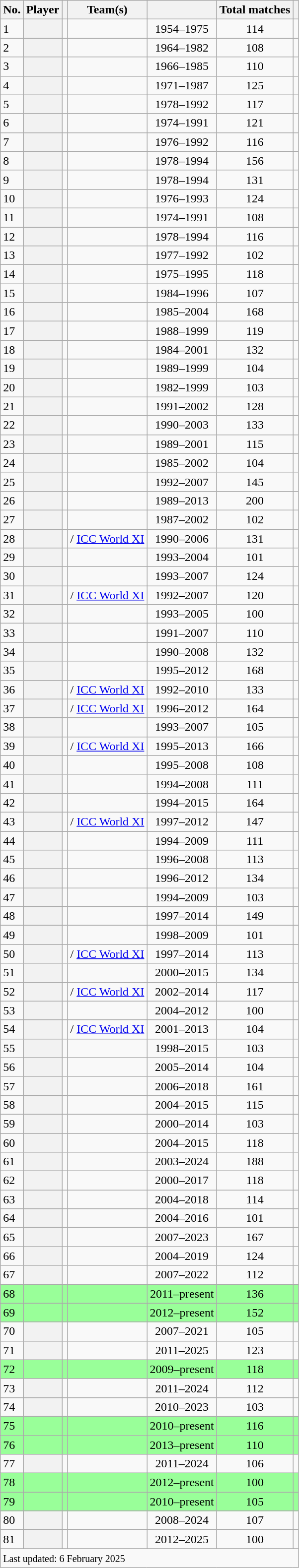<table class="wikitable sortable plainrowheaders">
<tr>
<th scope=col>No.</th>
<th scope=col>Player</th>
<th scope=col></th>
<th scope=col>Team(s)</th>
<th scope=col></th>
<th scope=col>Total matches</th>
<th scope=col></th>
</tr>
<tr>
<td>1</td>
<th scope=row></th>
<td><a href='#'></a></td>
<td></td>
<td style="text-align:center">1954–1975</td>
<td style="text-align:center">114</td>
<td></td>
</tr>
<tr>
<td>2</td>
<th scope=row></th>
<td><a href='#'></a></td>
<td></td>
<td style="text-align:center">1964–1982</td>
<td style="text-align:center">108</td>
<td></td>
</tr>
<tr>
<td>3</td>
<th scope=row></th>
<td><a href='#'></a></td>
<td></td>
<td style="text-align:center">1966–1985</td>
<td style="text-align:center">110</td>
<td></td>
</tr>
<tr>
<td>4</td>
<th scope=row></th>
<td><a href='#'></a></td>
<td></td>
<td style="text-align:center">1971–1987</td>
<td style="text-align:center">125</td>
<td></td>
</tr>
<tr>
<td>5</td>
<th scope=row></th>
<td><a href='#'></a></td>
<td></td>
<td style="text-align:center">1978–1992</td>
<td style="text-align:center">117</td>
<td></td>
</tr>
<tr>
<td>6</td>
<th scope=row></th>
<td><a href='#'></a></td>
<td></td>
<td style="text-align:center">1974–1991</td>
<td style="text-align:center">121</td>
<td></td>
</tr>
<tr>
<td>7</td>
<th scope=row></th>
<td><a href='#'></a></td>
<td></td>
<td style="text-align:center">1976–1992</td>
<td style="text-align:center">116</td>
<td></td>
</tr>
<tr>
<td>8</td>
<th scope=row></th>
<td><a href='#'></a></td>
<td></td>
<td style="text-align:center">1978–1994</td>
<td style="text-align:center">156</td>
<td></td>
</tr>
<tr>
<td>9</td>
<th scope=row></th>
<td><a href='#'></a></td>
<td></td>
<td style="text-align:center">1978–1994</td>
<td style="text-align:center">131</td>
<td></td>
</tr>
<tr>
<td>10</td>
<th scope=row></th>
<td><a href='#'></a></td>
<td></td>
<td style="text-align:center">1976–1993</td>
<td style="text-align:center">124</td>
<td></td>
</tr>
<tr>
<td>11</td>
<th scope=row></th>
<td><a href='#'></a></td>
<td></td>
<td style="text-align:center">1974–1991</td>
<td style="text-align:center">108</td>
<td></td>
</tr>
<tr>
<td>12</td>
<th scope=row></th>
<td><a href='#'></a></td>
<td></td>
<td style="text-align:center">1978–1994</td>
<td style="text-align:center">116</td>
<td></td>
</tr>
<tr>
<td>13</td>
<th scope=row></th>
<td><a href='#'></a></td>
<td></td>
<td style="text-align:center">1977–1992</td>
<td style="text-align:center">102</td>
<td></td>
</tr>
<tr>
<td>14</td>
<th scope=row></th>
<td><a href='#'></a></td>
<td></td>
<td style="text-align:center">1975–1995</td>
<td style="text-align:center">118</td>
<td></td>
</tr>
<tr>
<td>15</td>
<th scope=row></th>
<td><a href='#'></a></td>
<td></td>
<td style="text-align:center">1984–1996</td>
<td style="text-align:center">107</td>
<td></td>
</tr>
<tr>
<td>16</td>
<th scope=row></th>
<td><a href='#'></a></td>
<td></td>
<td style="text-align:center">1985–2004</td>
<td style="text-align:center">168</td>
<td></td>
</tr>
<tr>
<td>17</td>
<th scope=row></th>
<td><a href='#'></a></td>
<td></td>
<td style="text-align:center">1988–1999</td>
<td style="text-align:center">119</td>
<td></td>
</tr>
<tr>
<td>18</td>
<th scope=row></th>
<td><a href='#'></a></td>
<td></td>
<td style="text-align:center">1984–2001</td>
<td style="text-align:center">132</td>
<td></td>
</tr>
<tr>
<td>19</td>
<th scope=row></th>
<td><a href='#'></a></td>
<td></td>
<td style="text-align:center">1989–1999</td>
<td style="text-align:center">104</td>
<td></td>
</tr>
<tr>
<td>20</td>
<th scope=row></th>
<td><a href='#'></a></td>
<td></td>
<td style="text-align:center">1982–1999</td>
<td style="text-align:center">103</td>
<td></td>
</tr>
<tr>
<td>21</td>
<th scope=row></th>
<td><a href='#'></a></td>
<td></td>
<td style="text-align:center">1991–2002</td>
<td style="text-align:center">128</td>
<td></td>
</tr>
<tr>
<td>22</td>
<th scope=row></th>
<td><a href='#'></a></td>
<td></td>
<td style="text-align:center">1990–2003</td>
<td style="text-align:center">133</td>
<td></td>
</tr>
<tr>
<td>23</td>
<th scope=row></th>
<td><a href='#'></a></td>
<td></td>
<td style="text-align:center">1989–2001</td>
<td style="text-align:center">115</td>
<td></td>
</tr>
<tr>
<td>24</td>
<th scope=row></th>
<td><a href='#'></a></td>
<td></td>
<td style="text-align:center">1985–2002</td>
<td style="text-align:center">104</td>
<td></td>
</tr>
<tr>
<td>25</td>
<th scope=row></th>
<td><a href='#'></a></td>
<td></td>
<td style="text-align:center">1992–2007</td>
<td style="text-align:center">145</td>
<td></td>
</tr>
<tr>
<td>26</td>
<th scope=row></th>
<td><a href='#'></a></td>
<td></td>
<td style="text-align:center">1989–2013</td>
<td style="text-align:center">200</td>
<td></td>
</tr>
<tr>
<td>27</td>
<th scope=row></th>
<td><a href='#'></a></td>
<td></td>
<td style="text-align:center">1987–2002</td>
<td style="text-align:center">102</td>
<td></td>
</tr>
<tr>
<td>28</td>
<th scope=row></th>
<td><a href='#'></a></td>
<td> / <a href='#'>ICC World XI</a></td>
<td style="text-align:center">1990–2006</td>
<td style="text-align:center">131</td>
<td></td>
</tr>
<tr>
<td>29</td>
<th scope=row></th>
<td><a href='#'></a></td>
<td></td>
<td style="text-align:center">1993–2004</td>
<td style="text-align:center">101</td>
<td></td>
</tr>
<tr>
<td>30</td>
<th scope=row></th>
<td><a href='#'></a></td>
<td></td>
<td style="text-align:center">1993–2007</td>
<td style="text-align:center">124</td>
<td></td>
</tr>
<tr>
<td>31</td>
<th scope=row></th>
<td><a href='#'></a></td>
<td> / <a href='#'>ICC World XI</a></td>
<td style="text-align:center">1992–2007</td>
<td style="text-align:center">120</td>
<td></td>
</tr>
<tr>
<td>32</td>
<th scope=row></th>
<td><a href='#'></a></td>
<td></td>
<td style="text-align:center">1993–2005</td>
<td style="text-align:center">100</td>
<td></td>
</tr>
<tr>
<td>33</td>
<th scope=row></th>
<td><a href='#'></a></td>
<td></td>
<td style="text-align:center">1991–2007</td>
<td style="text-align:center">110</td>
<td></td>
</tr>
<tr>
<td>34</td>
<th scope=row></th>
<td><a href='#'></a></td>
<td></td>
<td style="text-align:center">1990–2008</td>
<td style="text-align:center">132</td>
<td></td>
</tr>
<tr>
<td>35</td>
<th scope=row></th>
<td><a href='#'></a></td>
<td></td>
<td style="text-align:center">1995–2012</td>
<td style="text-align:center">168</td>
<td></td>
</tr>
<tr>
<td>36</td>
<th scope=row></th>
<td><a href='#'></a></td>
<td> / <a href='#'>ICC World XI</a></td>
<td style="text-align:center">1992–2010</td>
<td style="text-align:center">133</td>
<td></td>
</tr>
<tr>
<td>37</td>
<th scope=row></th>
<td><a href='#'></a></td>
<td> / <a href='#'>ICC World XI</a></td>
<td style="text-align:center">1996–2012</td>
<td style="text-align:center">164</td>
<td></td>
</tr>
<tr>
<td>38</td>
<th scope=row></th>
<td><a href='#'></a></td>
<td></td>
<td style="text-align:center">1993–2007</td>
<td style="text-align:center">105</td>
<td></td>
</tr>
<tr>
<td>39</td>
<th scope=row></th>
<td><a href='#'></a></td>
<td> / <a href='#'>ICC World XI</a></td>
<td style="text-align:center">1995–2013</td>
<td style="text-align:center">166</td>
<td></td>
</tr>
<tr>
<td>40</td>
<th scope=row></th>
<td><a href='#'></a></td>
<td></td>
<td style="text-align:center">1995–2008</td>
<td style="text-align:center">108</td>
<td></td>
</tr>
<tr>
<td>41</td>
<th scope=row></th>
<td><a href='#'></a></td>
<td></td>
<td style="text-align:center">1994–2008</td>
<td style="text-align:center">111</td>
<td></td>
</tr>
<tr>
<td>42</td>
<th scope=row></th>
<td><a href='#'></a></td>
<td></td>
<td style="text-align:center">1994–2015</td>
<td style="text-align:center">164</td>
<td></td>
</tr>
<tr>
<td>43</td>
<th scope=row></th>
<td><a href='#'></a></td>
<td> / <a href='#'>ICC World XI</a></td>
<td style="text-align:center">1997–2012</td>
<td style="text-align:center">147</td>
<td></td>
</tr>
<tr>
<td>44</td>
<th scope=row></th>
<td><a href='#'></a></td>
<td></td>
<td style="text-align:center">1994–2009</td>
<td style="text-align:center">111</td>
<td></td>
</tr>
<tr>
<td>45</td>
<th scope=row></th>
<td><a href='#'></a></td>
<td></td>
<td style="text-align:center">1996–2008</td>
<td style="text-align:center">113</td>
<td></td>
</tr>
<tr>
<td>46</td>
<th scope=row></th>
<td><a href='#'></a></td>
<td></td>
<td style="text-align:center">1996–2012</td>
<td style="text-align:center">134</td>
<td></td>
</tr>
<tr>
<td>47</td>
<th scope=row></th>
<td><a href='#'></a></td>
<td></td>
<td style="text-align:center">1994–2009</td>
<td style="text-align:center">103</td>
<td></td>
</tr>
<tr>
<td>48</td>
<th scope=row></th>
<td><a href='#'></a></td>
<td></td>
<td style="text-align:center">1997–2014</td>
<td style="text-align:center">149</td>
<td></td>
</tr>
<tr>
<td>49</td>
<th scope=row></th>
<td><a href='#'></a></td>
<td></td>
<td style="text-align:center">1998–2009</td>
<td style="text-align:center">101</td>
<td></td>
</tr>
<tr>
<td>50</td>
<th scope=row></th>
<td><a href='#'></a></td>
<td> / <a href='#'>ICC World XI</a></td>
<td style="text-align:center">1997–2014</td>
<td style="text-align:center">113</td>
<td></td>
</tr>
<tr>
<td>51</td>
<th scope=row></th>
<td><a href='#'></a></td>
<td></td>
<td style="text-align:center">2000–2015</td>
<td style="text-align:center">134</td>
<td></td>
</tr>
<tr>
<td>52</td>
<th scope=row></th>
<td><a href='#'></a></td>
<td> / <a href='#'>ICC World XI</a></td>
<td style="text-align:center">2002–2014</td>
<td style="text-align:center">117</td>
<td></td>
</tr>
<tr>
<td>53</td>
<th scope=row></th>
<td><a href='#'></a></td>
<td></td>
<td style="text-align:center">2004–2012</td>
<td style="text-align:center">100</td>
<td></td>
</tr>
<tr>
<td>54</td>
<th scope=row></th>
<td><a href='#'></a></td>
<td> / <a href='#'>ICC World XI</a></td>
<td style="text-align:center">2001–2013</td>
<td style="text-align:center">104</td>
<td></td>
</tr>
<tr>
<td>55</td>
<th scope=row></th>
<td><a href='#'></a></td>
<td></td>
<td style="text-align:center">1998–2015</td>
<td style="text-align:center">103</td>
<td></td>
</tr>
<tr>
<td>56</td>
<th scope=row></th>
<td><a href='#'></a></td>
<td></td>
<td style="text-align:center">2005–2014</td>
<td style="text-align:center">104</td>
<td></td>
</tr>
<tr>
<td>57</td>
<th scope=row></th>
<td><a href='#'></a></td>
<td></td>
<td style="text-align:center">2006–2018</td>
<td style="text-align:center">161</td>
<td></td>
</tr>
<tr>
<td>58</td>
<th scope=row></th>
<td><a href='#'></a></td>
<td></td>
<td style="text-align:center">2004–2015</td>
<td style="text-align:center">115</td>
<td></td>
</tr>
<tr>
<td>59</td>
<th scope=row></th>
<td><a href='#'></a></td>
<td></td>
<td style="text-align:center">2000–2014</td>
<td style="text-align:center">103</td>
<td></td>
</tr>
<tr>
<td>60</td>
<th scope=row></th>
<td><a href='#'></a></td>
<td></td>
<td style="text-align:center">2004–2015</td>
<td style="text-align:center">118</td>
<td></td>
</tr>
<tr>
<td>61</td>
<th scope=row></th>
<td><a href='#'></a></td>
<td></td>
<td style="text-align:center">2003–2024</td>
<td style="text-align:center">188</td>
<td></td>
</tr>
<tr>
<td>62</td>
<th scope=row></th>
<td><a href='#'></a></td>
<td></td>
<td style="text-align:center">2000–2017</td>
<td style="text-align:center">118</td>
<td></td>
</tr>
<tr>
<td>63</td>
<th scope=row></th>
<td><a href='#'></a></td>
<td></td>
<td style="text-align:center">2004–2018</td>
<td style="text-align:center">114</td>
<td></td>
</tr>
<tr>
<td>64</td>
<th scope=row></th>
<td><a href='#'></a></td>
<td></td>
<td style="text-align:center">2004–2016</td>
<td style="text-align:center">101</td>
<td></td>
</tr>
<tr>
<td>65</td>
<th scope=row></th>
<td><a href='#'></a></td>
<td></td>
<td style="text-align:center">2007–2023</td>
<td style="text-align:center">167</td>
<td></td>
</tr>
<tr>
<td>66</td>
<th scope=row></th>
<td><a href='#'></a></td>
<td></td>
<td style="text-align:center">2004–2019</td>
<td style="text-align:center">124</td>
<td></td>
</tr>
<tr>
<td>67</td>
<th scope=row></th>
<td><a href='#'></a></td>
<td></td>
<td style="text-align:center">2007–2022</td>
<td style="text-align:center">112</td>
<td></td>
</tr>
<tr bgcolor="99FF99">
<td>68</td>
<th scope=row style="background:#99FF99"> </th>
<td><a href='#'></a></td>
<td></td>
<td style="text-align:center">2011–present</td>
<td style="text-align:center">136</td>
<td></td>
</tr>
<tr bgcolor="99FF99">
<td>69</td>
<th scope=row style="background:#99FF99"> </th>
<td><a href='#'></a></td>
<td></td>
<td style="text-align:center">2012–present</td>
<td style="text-align:center">152</td>
<td></td>
</tr>
<tr>
<td>70</td>
<th scope=row></th>
<td><a href='#'></a></td>
<td></td>
<td style="text-align:center">2007–2021</td>
<td style="text-align:center">105</td>
<td></td>
</tr>
<tr>
<td>71</td>
<th scope=row></th>
<td><a href='#'></a></td>
<td></td>
<td style="text-align:center">2011–2025</td>
<td style="text-align:center">123</td>
<td></td>
</tr>
<tr bgcolor="99FF99">
<td>72</td>
<th scope=row style="background:#99FF99"> </th>
<td><a href='#'></a></td>
<td></td>
<td style="text-align:center">2009–present</td>
<td style="text-align:center">118</td>
<td></td>
</tr>
<tr>
<td>73</td>
<th scope=row></th>
<td><a href='#'></a></td>
<td></td>
<td style="text-align:center">2011–2024</td>
<td style="text-align:center">112</td>
<td></td>
</tr>
<tr>
<td>74</td>
<th scope=row></th>
<td><a href='#'></a></td>
<td></td>
<td style="text-align:center">2010–2023</td>
<td style="text-align:center">103</td>
<td></td>
</tr>
<tr bgcolor="99FF99">
<td>75</td>
<th scope=row style="background:#99FF99"> </th>
<td><a href='#'></a></td>
<td></td>
<td style="text-align:center">2010–present</td>
<td style="text-align:center">116</td>
<td></td>
</tr>
<tr bgcolor="99FF99">
<td>76</td>
<th scope=row style="background:#99FF99"> </th>
<td><a href='#'></a></td>
<td></td>
<td style="text-align:center">2013–present</td>
<td style="text-align:center">110</td>
<td></td>
</tr>
<tr>
<td>77</td>
<th scope=row></th>
<td><a href='#'></a></td>
<td></td>
<td style="text-align:center">2011–2024</td>
<td style="text-align:center">106</td>
<td></td>
</tr>
<tr bgcolor="99FF99">
<td>78</td>
<th scope=row style="background:#99FF99"> </th>
<td><a href='#'></a></td>
<td></td>
<td style="text-align:center">2012–present</td>
<td style="text-align:center">100</td>
<td></td>
</tr>
<tr bgcolor="99FF99">
<td>79</td>
<th scope=row style="background:#99FF99"> </th>
<td><a href='#'></a></td>
<td></td>
<td style="text-align:center">2010–present</td>
<td style="text-align:center">105</td>
<td></td>
</tr>
<tr>
<td>80</td>
<th scope=row></th>
<td><a href='#'></a></td>
<td></td>
<td style="text-align:center">2008–2024</td>
<td style="text-align:center">107</td>
<td></td>
</tr>
<tr>
<td>81</td>
<th scope=row></th>
<td><a href='#'></a></td>
<td></td>
<td style="text-align:center">2012–2025</td>
<td style="text-align:center">100</td>
<td></td>
</tr>
<tr>
</tr>
<tr class=sortbottom>
<td colspan=7><small>Last updated: 6 February 2025</small></td>
</tr>
</table>
